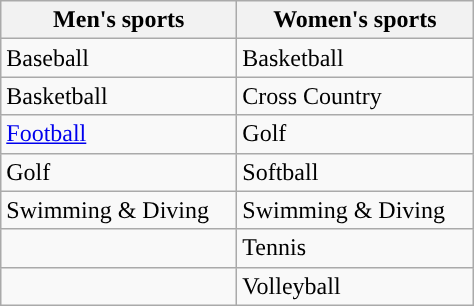<table class="wikitable sortable">
<tr>
<th width=150px>Men's sports</th>
<th width=150px>Women's sports</th>
</tr>
<tr>
<td>Baseball</td>
<td>Basketball</td>
</tr>
<tr>
<td>Basketball</td>
<td>Cross Country</td>
</tr>
<tr>
<td><a href='#'>Football</a></td>
<td>Golf</td>
</tr>
<tr>
<td>Golf</td>
<td>Softball</td>
</tr>
<tr>
<td>Swimming & Diving</td>
<td>Swimming & Diving</td>
</tr>
<tr>
<td></td>
<td>Tennis</td>
</tr>
<tr>
<td></td>
<td>Volleyball</td>
</tr>
</table>
